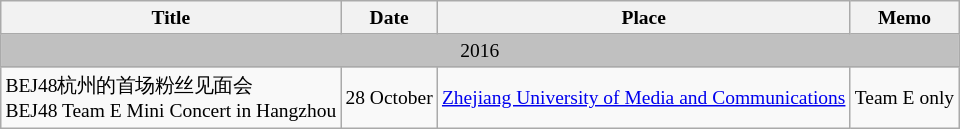<table class="wikitable" style="font-size:small;">
<tr>
<th>Title</th>
<th>Date</th>
<th>Place</th>
<th>Memo</th>
</tr>
<tr align="center" bgcolor="#C0C0C0">
<td colspan="5">2016</td>
</tr>
<tr>
<td>BEJ48杭州的首场粉丝见面会 <br> BEJ48 Team E Mini Concert in Hangzhou</td>
<td>28 October</td>
<td><a href='#'>Zhejiang University of Media and Communications</a></td>
<td>Team E only</td>
</tr>
</table>
